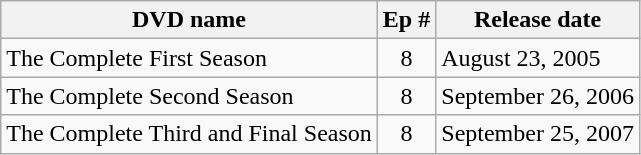<table class="wikitable">
<tr>
<th>DVD name</th>
<th>Ep #</th>
<th>Release date</th>
</tr>
<tr>
<td>The Complete First Season</td>
<td align="center">8</td>
<td>August 23, 2005</td>
</tr>
<tr>
<td>The Complete Second Season</td>
<td align="center">8</td>
<td>September 26, 2006</td>
</tr>
<tr>
<td>The Complete Third and Final Season</td>
<td align="center">8</td>
<td>September 25, 2007</td>
</tr>
</table>
